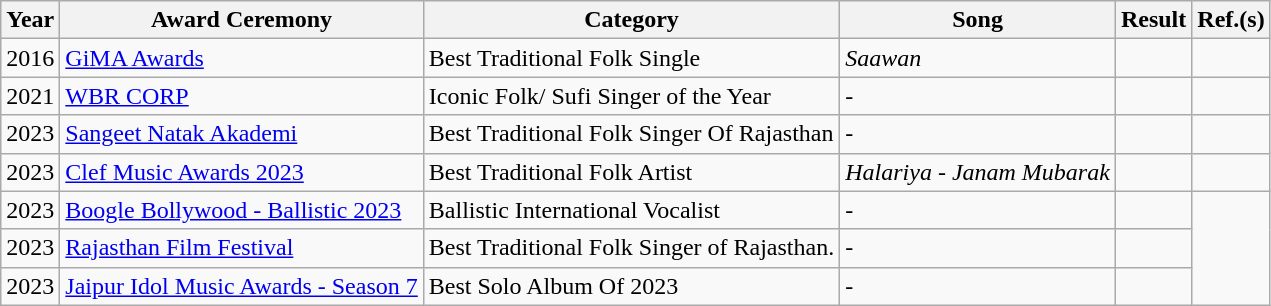<table class="wikitable">
<tr>
<th>Year</th>
<th>Award Ceremony</th>
<th>Category</th>
<th>Song</th>
<th>Result</th>
<th>Ref.(s)</th>
</tr>
<tr>
<td>2016</td>
<td><a href='#'>GiMA Awards</a></td>
<td>Best Traditional Folk Single</td>
<td><em>Saawan</em></td>
<td></td>
<td></td>
</tr>
<tr>
<td>2021</td>
<td><a href='#'>WBR CORP</a></td>
<td>Iconic Folk/ Sufi Singer of the Year</td>
<td><em>-</em></td>
<td></td>
<td></td>
</tr>
<tr>
<td>2023</td>
<td><a href='#'>Sangeet Natak Akademi</a></td>
<td>Best Traditional Folk Singer Of Rajasthan</td>
<td><em>-</em></td>
<td></td>
<td></td>
</tr>
<tr>
<td>2023</td>
<td><a href='#'>Clef Music Awards 2023</a></td>
<td>Best Traditional Folk Artist</td>
<td><em>Halariya - Janam Mubarak</em></td>
<td></td>
<td></td>
</tr>
<tr>
<td>2023</td>
<td><a href='#'>Boogle Bollywood - Ballistic 2023</a></td>
<td>Ballistic International Vocalist</td>
<td><em>-</em></td>
<td></td>
</tr>
<tr>
<td>2023</td>
<td><a href='#'>Rajasthan Film Festival</a></td>
<td>Best Traditional Folk Singer of Rajasthan.</td>
<td><em>-</em></td>
<td></td>
</tr>
<tr>
<td>2023</td>
<td><a href='#'>Jaipur Idol Music Awards - Season 7</a></td>
<td>Best Solo Album Of 2023</td>
<td><em>-</em></td>
<td></td>
</tr>
</table>
